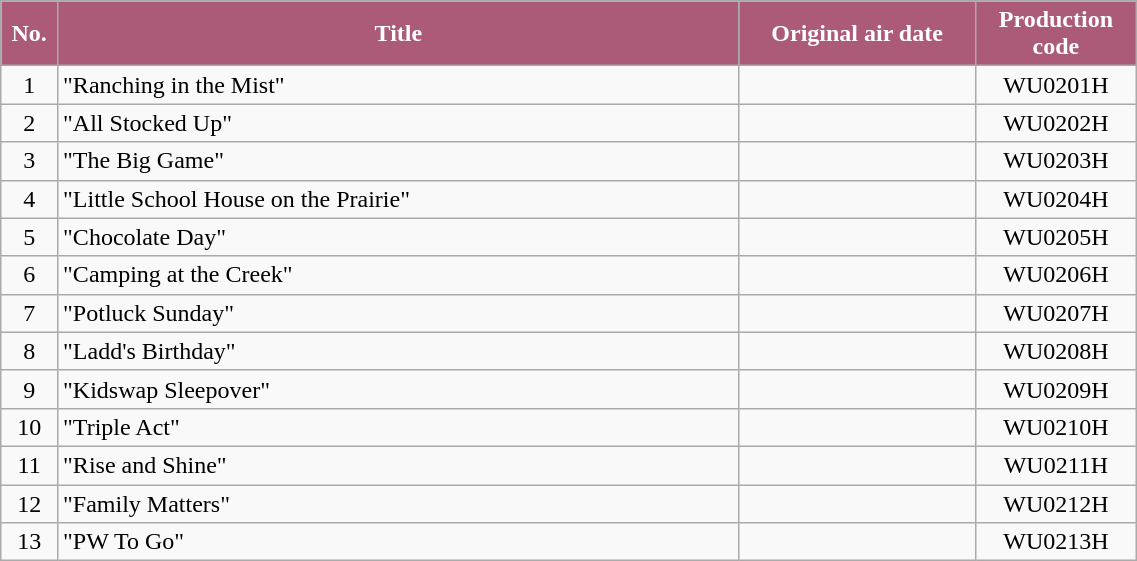<table class="wikitable plainrowheaders" style="width:60%;">
<tr>
<th style="background-color: #ab5b78; color: #FFFFFF;" width=5%>No.</th>
<th style="background-color: #ab5b78; color: #FFFFFF;" width=60%>Title</th>
<th style="background-color: #ab5b78; color: #FFFFFF;">Original air date</th>
<th style="background-color: #ab5b78; color: #FFFFFF;">Production<br>code</th>
</tr>
<tr>
<td align=center>1</td>
<td>"Ranching in the Mist"</td>
<td align=center></td>
<td align=center>WU0201H</td>
</tr>
<tr>
<td align=center>2</td>
<td>"All Stocked Up"</td>
<td align=center></td>
<td align=center>WU0202H</td>
</tr>
<tr>
<td align=center>3</td>
<td>"The Big Game"</td>
<td align=center></td>
<td align=center>WU0203H</td>
</tr>
<tr>
<td align=center>4</td>
<td>"Little School House on the Prairie"</td>
<td align=center></td>
<td align=center>WU0204H</td>
</tr>
<tr>
<td align=center>5</td>
<td>"Chocolate Day"</td>
<td align=center></td>
<td align=center>WU0205H</td>
</tr>
<tr>
<td align=center>6</td>
<td>"Camping at the Creek"</td>
<td align=center></td>
<td align=center>WU0206H</td>
</tr>
<tr>
<td align=center>7</td>
<td>"Potluck Sunday"</td>
<td align=center></td>
<td align=center>WU0207H</td>
</tr>
<tr>
<td align=center>8</td>
<td>"Ladd's Birthday"</td>
<td align=center></td>
<td align=center>WU0208H</td>
</tr>
<tr>
<td align=center>9</td>
<td>"Kidswap Sleepover"</td>
<td align=center></td>
<td align=center>WU0209H</td>
</tr>
<tr>
<td align=center>10</td>
<td>"Triple Act"</td>
<td align=center></td>
<td align=center>WU0210H</td>
</tr>
<tr>
<td align=center>11</td>
<td>"Rise and Shine"</td>
<td align=center></td>
<td align=center>WU0211H</td>
</tr>
<tr>
<td align=center>12</td>
<td>"Family Matters"</td>
<td align=center></td>
<td align=center>WU0212H</td>
</tr>
<tr>
<td align=center>13</td>
<td>"PW To Go"</td>
<td align=center></td>
<td align=center>WU0213H</td>
</tr>
</table>
